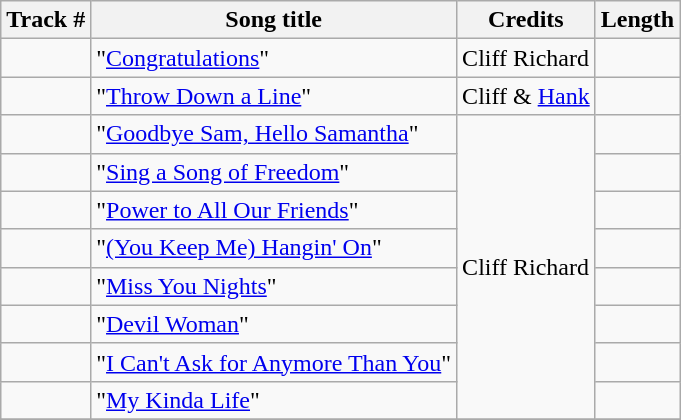<table class="wikitable">
<tr>
<th>Track #</th>
<th>Song title</th>
<th>Credits</th>
<th>Length</th>
</tr>
<tr>
<td></td>
<td>"<a href='#'>Congratulations</a>"</td>
<td>Cliff Richard</td>
<td></td>
</tr>
<tr>
<td></td>
<td>"<a href='#'>Throw Down a Line</a>"</td>
<td>Cliff & <a href='#'>Hank</a></td>
<td></td>
</tr>
<tr>
<td></td>
<td>"<a href='#'>Goodbye Sam, Hello Samantha</a>"</td>
<td rowspan="8">Cliff Richard</td>
<td></td>
</tr>
<tr>
<td></td>
<td>"<a href='#'>Sing a Song of Freedom</a>"</td>
<td></td>
</tr>
<tr>
<td></td>
<td>"<a href='#'>Power to All Our Friends</a>"</td>
<td></td>
</tr>
<tr>
<td></td>
<td>"<a href='#'>(You Keep Me) Hangin' On</a>"</td>
<td></td>
</tr>
<tr>
<td></td>
<td>"<a href='#'>Miss You Nights</a>"</td>
<td></td>
</tr>
<tr>
<td></td>
<td>"<a href='#'>Devil Woman</a>"</td>
<td></td>
</tr>
<tr>
<td></td>
<td>"<a href='#'>I Can't Ask for Anymore Than You</a>"</td>
<td></td>
</tr>
<tr>
<td></td>
<td>"<a href='#'>My Kinda Life</a>"</td>
<td></td>
</tr>
<tr>
</tr>
</table>
